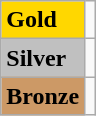<table class="wikitable">
<tr>
<td bgcolor="gold"><strong>Gold</strong></td>
<td></td>
</tr>
<tr>
<td bgcolor="silver"><strong>Silver</strong></td>
<td></td>
</tr>
<tr>
<td bgcolor="CC9966"><strong>Bronze</strong></td>
<td></td>
</tr>
</table>
